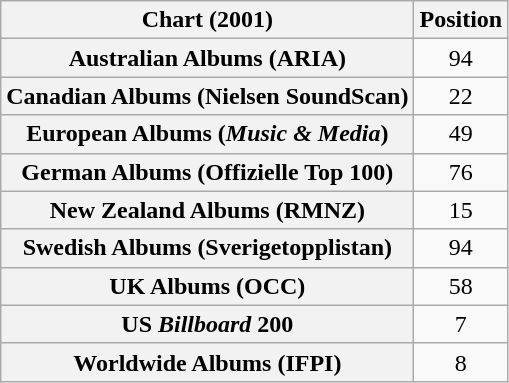<table class="wikitable sortable plainrowheaders">
<tr>
<th>Chart (2001)</th>
<th>Position</th>
</tr>
<tr>
<th scope="row">Australian Albums (ARIA)</th>
<td style="text-align:center;">94</td>
</tr>
<tr>
<th scope="row">Canadian Albums (Nielsen SoundScan)</th>
<td style="text-align:center;">22</td>
</tr>
<tr>
<th scope="row">European Albums (<em>Music & Media</em>)</th>
<td style="text-align:center;">49</td>
</tr>
<tr>
<th scope="row">German Albums (Offizielle Top 100)</th>
<td style="text-align:center;">76</td>
</tr>
<tr>
<th scope="row">New Zealand Albums (RMNZ)</th>
<td style="text-align:center;">15</td>
</tr>
<tr>
<th scope="row">Swedish Albums (Sverigetopplistan)</th>
<td style="text-align:center;">94</td>
</tr>
<tr>
<th scope="row">UK Albums (OCC)</th>
<td style="text-align:center;">58</td>
</tr>
<tr>
<th scope="row">US <em>Billboard</em> 200</th>
<td style="text-align:center;">7</td>
</tr>
<tr>
<th scope="row">Worldwide Albums (IFPI)</th>
<td style="text-align:center;">8</td>
</tr>
</table>
